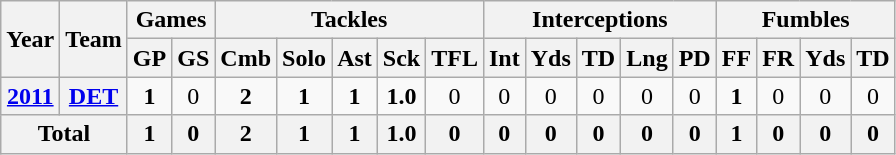<table class="wikitable" style="text-align:center">
<tr>
<th rowspan="2">Year</th>
<th rowspan="2">Team</th>
<th colspan="2">Games</th>
<th colspan="5">Tackles</th>
<th colspan="5">Interceptions</th>
<th colspan="4">Fumbles</th>
</tr>
<tr>
<th>GP</th>
<th>GS</th>
<th>Cmb</th>
<th>Solo</th>
<th>Ast</th>
<th>Sck</th>
<th>TFL</th>
<th>Int</th>
<th>Yds</th>
<th>TD</th>
<th>Lng</th>
<th>PD</th>
<th>FF</th>
<th>FR</th>
<th>Yds</th>
<th>TD</th>
</tr>
<tr>
<th><a href='#'>2011</a></th>
<th><a href='#'>DET</a></th>
<td><strong>1</strong></td>
<td>0</td>
<td><strong>2</strong></td>
<td><strong>1</strong></td>
<td><strong>1</strong></td>
<td><strong>1.0</strong></td>
<td>0</td>
<td>0</td>
<td>0</td>
<td>0</td>
<td>0</td>
<td>0</td>
<td><strong>1</strong></td>
<td>0</td>
<td>0</td>
<td>0</td>
</tr>
<tr>
<th colspan="2">Total</th>
<th>1</th>
<th>0</th>
<th>2</th>
<th>1</th>
<th>1</th>
<th>1.0</th>
<th>0</th>
<th>0</th>
<th>0</th>
<th>0</th>
<th>0</th>
<th>0</th>
<th>1</th>
<th>0</th>
<th>0</th>
<th>0</th>
</tr>
</table>
